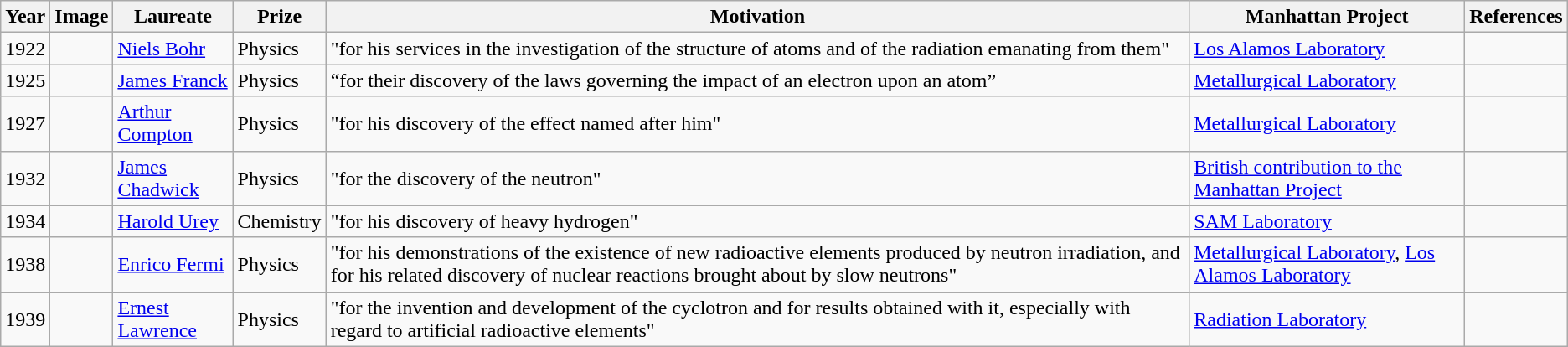<table class="wikitable sortable">
<tr>
<th>Year</th>
<th class="unportable">Image</th>
<th>Laureate</th>
<th>Prize</th>
<th>Motivation</th>
<th>Manhattan Project</th>
<th>References</th>
</tr>
<tr>
<td>1922</td>
<td !scope="row"></td>
<td><a href='#'>Niels Bohr</a></td>
<td>Physics</td>
<td>"for his services in the investigation of the structure of atoms and of the radiation emanating from them"</td>
<td><a href='#'>Los Alamos Laboratory</a></td>
<td></td>
</tr>
<tr>
<td>1925</td>
<td !scope="row"></td>
<td><a href='#'>James Franck</a></td>
<td>Physics</td>
<td>“for their discovery of the laws governing the impact of an electron upon an atom”</td>
<td><a href='#'>Metallurgical Laboratory</a></td>
<td></td>
</tr>
<tr>
<td>1927</td>
<td !scope="row"></td>
<td><a href='#'>Arthur Compton</a></td>
<td>Physics</td>
<td>"for his discovery of the effect named after him"</td>
<td><a href='#'>Metallurgical Laboratory</a></td>
<td></td>
</tr>
<tr>
<td>1932</td>
<td !scope="row"></td>
<td><a href='#'>James Chadwick</a></td>
<td>Physics</td>
<td>"for the discovery of the neutron"</td>
<td><a href='#'>British contribution to the Manhattan Project</a></td>
<td></td>
</tr>
<tr>
<td>1934</td>
<td !scope="row"></td>
<td><a href='#'>Harold Urey</a></td>
<td>Chemistry</td>
<td>"for his discovery of heavy hydrogen"</td>
<td><a href='#'>SAM Laboratory</a></td>
<td></td>
</tr>
<tr>
<td>1938</td>
<td !scope="row"></td>
<td><a href='#'>Enrico Fermi</a></td>
<td>Physics</td>
<td>"for his demonstrations of the existence of new radioactive elements produced by neutron irradiation, and for his related discovery of nuclear reactions brought about by slow neutrons"</td>
<td><a href='#'>Metallurgical Laboratory</a>, <a href='#'>Los Alamos Laboratory</a></td>
<td></td>
</tr>
<tr>
<td>1939</td>
<td !scope="row"></td>
<td><a href='#'>Ernest Lawrence</a></td>
<td>Physics</td>
<td>"for the invention and development of the cyclotron and for results obtained with it, especially with regard to artificial radioactive elements"</td>
<td><a href='#'>Radiation Laboratory</a></td>
<td></td>
</tr>
</table>
